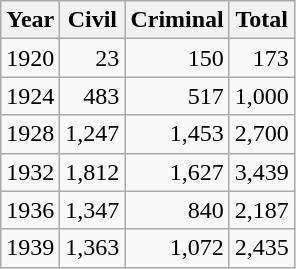<table class="wikitable floatright" style="text-align: right;">
<tr>
<th>Year</th>
<th>Civil</th>
<th>Criminal</th>
<th>Total</th>
</tr>
<tr>
<td>1920</td>
<td>23</td>
<td>150</td>
<td>173</td>
</tr>
<tr>
<td>1924</td>
<td>483</td>
<td>517</td>
<td>1,000</td>
</tr>
<tr>
<td>1928</td>
<td>1,247</td>
<td>1,453</td>
<td>2,700</td>
</tr>
<tr>
<td>1932</td>
<td>1,812</td>
<td>1,627</td>
<td>3,439</td>
</tr>
<tr>
<td>1936</td>
<td>1,347</td>
<td>840</td>
<td>2,187</td>
</tr>
<tr>
<td>1939</td>
<td>1,363</td>
<td>1,072</td>
<td>2,435</td>
</tr>
</table>
